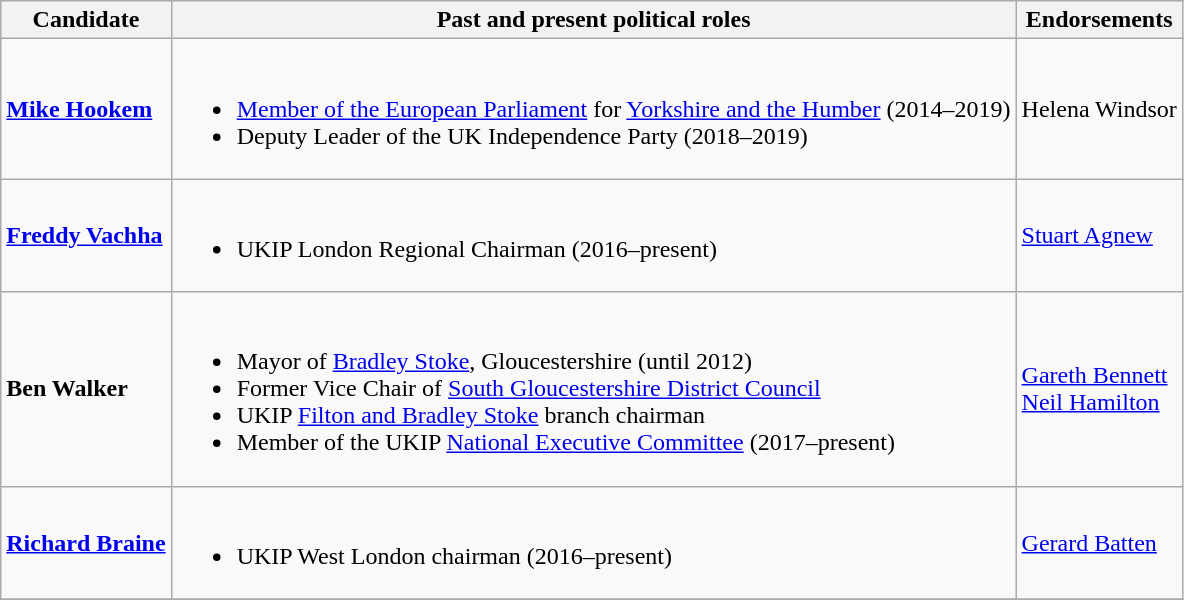<table class="wikitable">
<tr>
<th>Candidate</th>
<th>Past and present political roles</th>
<th>Endorsements</th>
</tr>
<tr>
<td><strong><a href='#'>Mike Hookem</a></strong></td>
<td><br><ul><li><a href='#'>Member of the European Parliament</a> for <a href='#'>Yorkshire and the Humber</a> (2014–2019)</li><li>Deputy Leader of the UK Independence Party (2018–2019)</li></ul></td>
<td>Helena Windsor</td>
</tr>
<tr>
<td><strong><a href='#'>Freddy Vachha</a></strong></td>
<td><br><ul><li>UKIP London Regional Chairman (2016–present)</li></ul></td>
<td><a href='#'>Stuart Agnew</a></td>
</tr>
<tr>
<td><strong>Ben Walker</strong></td>
<td><br><ul><li>Mayor of <a href='#'>Bradley Stoke</a>, Gloucestershire (until 2012)</li><li>Former Vice Chair of <a href='#'>South Gloucestershire District Council</a></li><li>UKIP <a href='#'>Filton and Bradley Stoke</a> branch chairman</li><li>Member of the UKIP <a href='#'>National Executive Committee</a> (2017–present)</li></ul></td>
<td><a href='#'>Gareth Bennett</a><br><a href='#'>Neil Hamilton</a></td>
</tr>
<tr>
<td><strong><a href='#'>Richard Braine</a></strong></td>
<td><br><ul><li>UKIP West London chairman (2016–present)</li></ul></td>
<td><a href='#'>Gerard Batten</a></td>
</tr>
<tr>
</tr>
</table>
